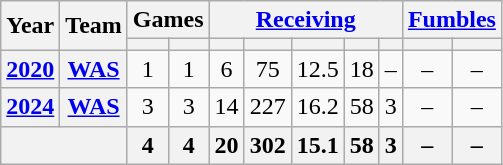<table class="wikitable" style="text-align:center;">
<tr>
<th rowspan="2">Year</th>
<th rowspan="2">Team</th>
<th colspan="2">Games</th>
<th colspan="5"><a href='#'>Receiving</a></th>
<th colspan="2"><a href='#'>Fumbles</a></th>
</tr>
<tr>
<th></th>
<th></th>
<th></th>
<th></th>
<th></th>
<th></th>
<th></th>
<th></th>
<th></th>
</tr>
<tr>
<th><a href='#'>2020</a></th>
<th><a href='#'>WAS</a></th>
<td>1</td>
<td>1</td>
<td>6</td>
<td>75</td>
<td>12.5</td>
<td>18</td>
<td>–</td>
<td>–</td>
<td>–</td>
</tr>
<tr>
<th><a href='#'>2024</a></th>
<th><a href='#'>WAS</a></th>
<td>3</td>
<td>3</td>
<td>14</td>
<td>227</td>
<td>16.2</td>
<td>58</td>
<td>3</td>
<td>–</td>
<td>–</td>
</tr>
<tr>
<th colspan="2"></th>
<th>4</th>
<th>4</th>
<th>20</th>
<th>302</th>
<th>15.1</th>
<th>58</th>
<th>3</th>
<th>–</th>
<th>–</th>
</tr>
</table>
